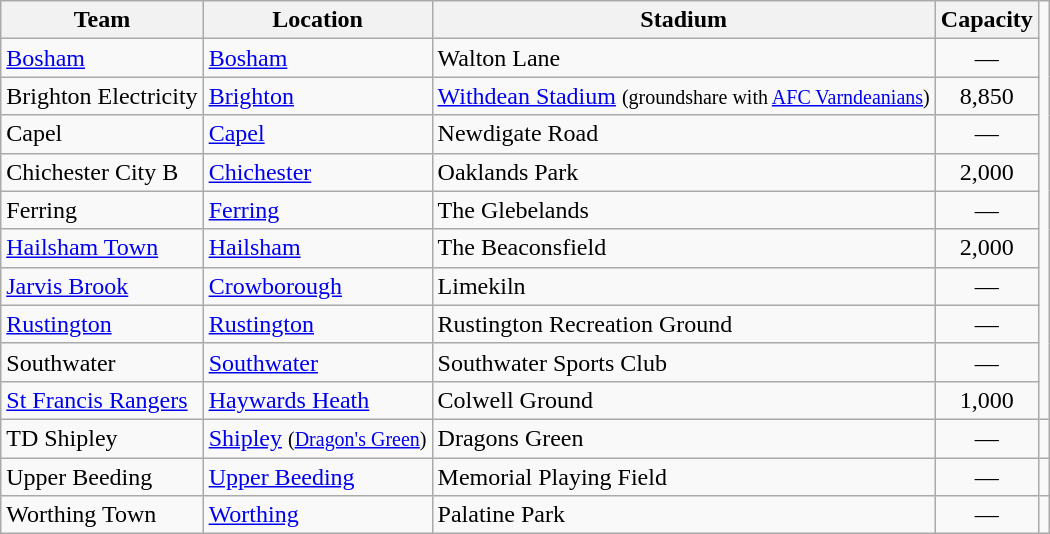<table class="wikitable sortable">
<tr>
<th>Team</th>
<th>Location</th>
<th>Stadium</th>
<th>Capacity</th>
</tr>
<tr>
<td><a href='#'>Bosham</a></td>
<td><a href='#'>Bosham</a></td>
<td>Walton Lane</td>
<td align="center">—</td>
</tr>
<tr>
<td>Brighton Electricity</td>
<td><a href='#'>Brighton</a> </td>
<td><a href='#'>Withdean Stadium</a> <small>(groundshare with <a href='#'>AFC Varndeanians</a>)</small></td>
<td align="center">8,850</td>
</tr>
<tr>
<td>Capel</td>
<td><a href='#'>Capel</a></td>
<td>Newdigate Road</td>
<td align="center">—</td>
</tr>
<tr>
<td>Chichester City B</td>
<td><a href='#'>Chichester</a></td>
<td>Oaklands Park</td>
<td align="center">2,000</td>
</tr>
<tr>
<td>Ferring</td>
<td><a href='#'>Ferring</a></td>
<td>The Glebelands</td>
<td align="center">—</td>
</tr>
<tr>
<td><a href='#'>Hailsham Town</a></td>
<td><a href='#'>Hailsham</a></td>
<td>The Beaconsfield</td>
<td align="center">2,000</td>
</tr>
<tr>
<td><a href='#'>Jarvis Brook</a></td>
<td><a href='#'>Crowborough</a></td>
<td>Limekiln</td>
<td align="center">—</td>
</tr>
<tr>
<td><a href='#'>Rustington</a></td>
<td><a href='#'>Rustington</a></td>
<td>Rustington Recreation Ground</td>
<td align="center">—</td>
</tr>
<tr>
<td>Southwater</td>
<td><a href='#'>Southwater</a></td>
<td>Southwater Sports Club</td>
<td align="center">—</td>
</tr>
<tr>
<td><a href='#'>St Francis Rangers</a></td>
<td><a href='#'>Haywards Heath</a></td>
<td>Colwell Ground</td>
<td align="center">1,000</td>
</tr>
<tr>
<td>TD Shipley</td>
<td><a href='#'>Shipley</a> <small>(<a href='#'>Dragon's Green</a>)</small></td>
<td>Dragons Green</td>
<td align="center">—</td>
<td align="center"></td>
</tr>
<tr>
<td>Upper Beeding</td>
<td><a href='#'>Upper Beeding</a></td>
<td>Memorial Playing Field</td>
<td align="center">—</td>
</tr>
<tr>
<td>Worthing Town</td>
<td><a href='#'>Worthing</a></td>
<td>Palatine Park</td>
<td align="center">—</td>
<td align="center"></td>
</tr>
</table>
